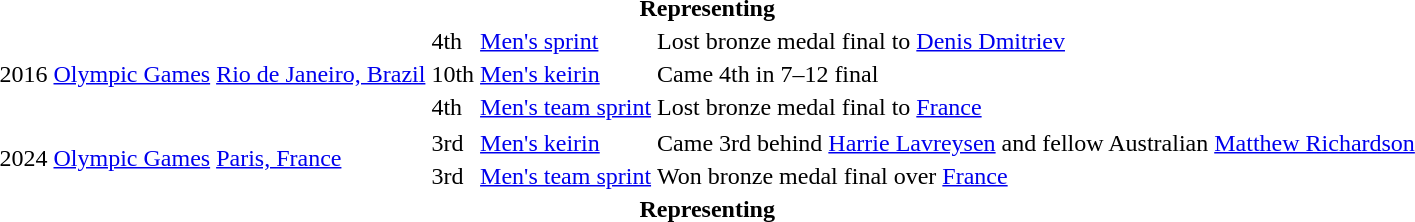<table>
<tr>
<th colspan="6">Representing </th>
</tr>
<tr>
<td rowspan=3>2016</td>
<td rowspan=3><a href='#'>Olympic Games</a></td>
<td rowspan=3><a href='#'>Rio de Janeiro, Brazil</a></td>
<td>4th</td>
<td><a href='#'>Men's sprint</a></td>
<td>Lost bronze medal final to <a href='#'>Denis Dmitriev</a></td>
</tr>
<tr>
<td>10th</td>
<td><a href='#'>Men's keirin</a></td>
<td>Came 4th in 7–12 final</td>
</tr>
<tr>
<td>4th</td>
<td><a href='#'>Men's team sprint</a></td>
<td>Lost bronze medal final to <a href='#'>France</a></td>
</tr>
<tr>
<td rowspan=3>2024</td>
<td rowspan=3><a href='#'>Olympic Games</a></td>
<td rowspan=3><a href='#'>Paris, France</a></td>
</tr>
<tr>
<td>3rd</td>
<td><a href='#'>Men's keirin</a></td>
<td>Came 3rd behind <a href='#'>Harrie Lavreysen</a> and fellow Australian <a href='#'>Matthew Richardson</a></td>
</tr>
<tr>
<td>3rd</td>
<td><a href='#'>Men's team sprint</a></td>
<td>Won bronze medal final over <a href='#'>France</a></td>
</tr>
<tr>
<th colspan="6">Representing </th>
</tr>
</table>
